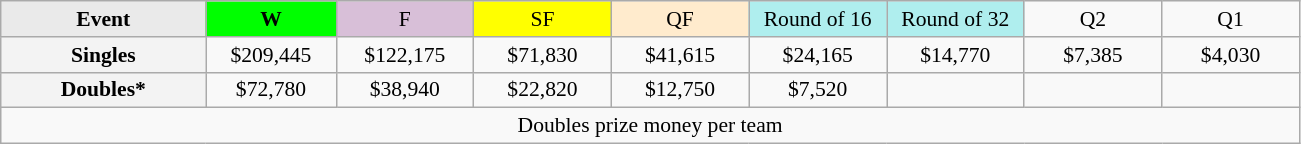<table class=wikitable style=font-size:90%;text-align:center>
<tr>
<td style="width:130px; background:#eaeaea;"><strong>Event</strong></td>
<td style="width:80px; background:lime;"><strong>W</strong></td>
<td style="width:85px; background:thistle;">F</td>
<td style="width:85px; background:#ff0;">SF</td>
<td style="width:85px; background:#ffebcd;">QF</td>
<td style="width:85px; background:#afeeee;">Round of 16</td>
<td style="width:85px; background:#afeeee;">Round of 32</td>
<td width=85>Q2</td>
<td width=85>Q1</td>
</tr>
<tr>
<td style="background:#f3f3f3;"><strong>Singles</strong></td>
<td>$209,445</td>
<td>$122,175</td>
<td>$71,830</td>
<td>$41,615</td>
<td>$24,165</td>
<td>$14,770</td>
<td>$7,385</td>
<td>$4,030</td>
</tr>
<tr>
<td style="background:#f3f3f3;"><strong>Doubles*</strong></td>
<td>$72,780</td>
<td>$38,940</td>
<td>$22,820</td>
<td>$12,750</td>
<td>$7,520</td>
<td></td>
<td></td>
<td></td>
</tr>
<tr>
<td colspan=10>Doubles prize money per team</td>
</tr>
</table>
